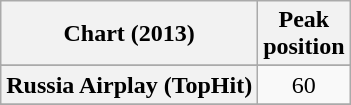<table class="wikitable sortable plainrowheaders">
<tr>
<th scope="col">Chart (2013)</th>
<th scope="col">Peak<br>position</th>
</tr>
<tr>
</tr>
<tr>
<th scope="row">Russia Airplay (TopHit)</th>
<td style="text-align:center;">60</td>
</tr>
<tr>
</tr>
</table>
